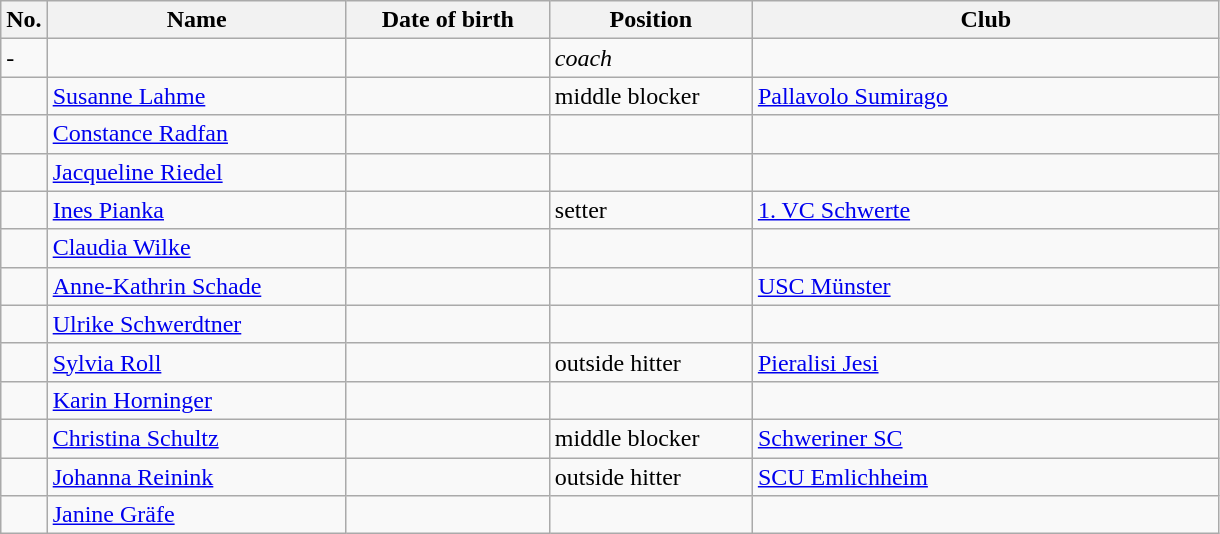<table class=wikitable sortable style=font-size:100%; text-align:center;>
<tr>
<th>No.</th>
<th style=width:12em>Name</th>
<th style=width:8em>Date of birth</th>
<th style=width:8em>Position</th>
<th style=width:19em>Club</th>
</tr>
<tr>
<td>-</td>
<td></td>
<td></td>
<td><em>coach</em></td>
<td></td>
</tr>
<tr>
<td></td>
<td><a href='#'>Susanne Lahme</a></td>
<td></td>
<td>middle blocker</td>
<td> <a href='#'>Pallavolo Sumirago</a></td>
</tr>
<tr>
<td></td>
<td><a href='#'>Constance Radfan</a></td>
<td></td>
<td></td>
<td></td>
</tr>
<tr>
<td></td>
<td><a href='#'>Jacqueline Riedel</a></td>
<td></td>
<td></td>
<td></td>
</tr>
<tr>
<td></td>
<td><a href='#'>Ines Pianka</a></td>
<td></td>
<td>setter</td>
<td> <a href='#'>1. VC Schwerte</a></td>
</tr>
<tr>
<td></td>
<td><a href='#'>Claudia Wilke</a></td>
<td></td>
<td></td>
<td></td>
</tr>
<tr>
<td></td>
<td><a href='#'>Anne-Kathrin Schade</a></td>
<td></td>
<td></td>
<td> <a href='#'>USC Münster</a></td>
</tr>
<tr>
<td></td>
<td><a href='#'>Ulrike Schwerdtner</a></td>
<td></td>
<td></td>
<td></td>
</tr>
<tr>
<td></td>
<td><a href='#'>Sylvia Roll</a></td>
<td></td>
<td>outside hitter</td>
<td> <a href='#'>Pieralisi Jesi</a></td>
</tr>
<tr>
<td></td>
<td><a href='#'>Karin Horninger</a></td>
<td></td>
<td></td>
<td></td>
</tr>
<tr>
<td></td>
<td><a href='#'>Christina Schultz</a></td>
<td></td>
<td>middle blocker</td>
<td> <a href='#'>Schweriner SC</a></td>
</tr>
<tr>
<td></td>
<td><a href='#'>Johanna Reinink</a></td>
<td></td>
<td>outside hitter</td>
<td> <a href='#'>SCU Emlichheim</a></td>
</tr>
<tr>
<td></td>
<td><a href='#'>Janine Gräfe</a></td>
<td></td>
<td></td>
<td></td>
</tr>
</table>
